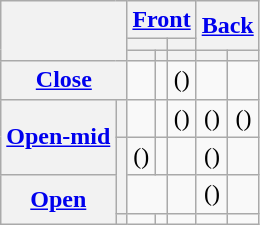<table class="wikitable" style="text-align:center;">
<tr>
<th rowspan=3 colspan=2></th>
<th colspan=3><a href='#'>Front</a></th>
<th colspan=2 rowspan=2><a href='#'>Back</a></th>
</tr>
<tr>
<th colspan=2></th>
<th></th>
</tr>
<tr>
<th></th>
<th></th>
<th></th>
<th></th>
<th></th>
</tr>
<tr>
<th colspan=2><a href='#'>Close</a></th>
<td> </td>
<td> </td>
<td>() </td>
<td> </td>
<td> </td>
</tr>
<tr>
<th rowspan=2><a href='#'>Open-mid</a></th>
<th></th>
<td></td>
<td> </td>
<td>() </td>
<td>() </td>
<td>() </td>
</tr>
<tr>
<th rowspan=2></th>
<td>() </td>
<td></td>
<td></td>
<td>() </td>
<td></td>
</tr>
<tr>
<th rowspan=2><a href='#'>Open</a></th>
<td colspan=2></td>
<td></td>
<td>() </td>
<td></td>
</tr>
<tr>
<th></th>
<td> </td>
<td></td>
<td></td>
<td> </td>
<td> </td>
</tr>
</table>
